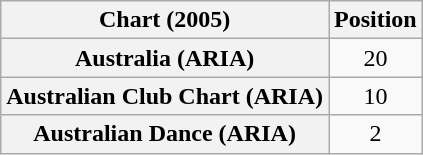<table class="wikitable sortable plainrowheaders" style="text-align:center">
<tr>
<th>Chart (2005)</th>
<th>Position</th>
</tr>
<tr>
<th scope="row">Australia (ARIA)</th>
<td>20</td>
</tr>
<tr>
<th scope="row">Australian Club Chart (ARIA)</th>
<td>10</td>
</tr>
<tr>
<th scope="row">Australian Dance (ARIA)</th>
<td>2</td>
</tr>
</table>
